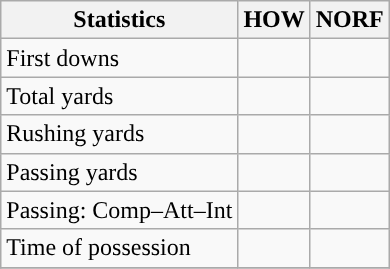<table class="wikitable" style="float: left;">
<tr>
<th>Statistics</th>
<th>HOW</th>
<th>NORF</th>
</tr>
<tr>
<td>First downs</td>
<td></td>
<td></td>
</tr>
<tr>
<td>Total yards</td>
<td></td>
<td></td>
</tr>
<tr>
<td>Rushing yards</td>
<td></td>
<td></td>
</tr>
<tr>
<td>Passing yards</td>
<td></td>
<td></td>
</tr>
<tr>
<td>Passing: Comp–Att–Int</td>
<td></td>
<td></td>
</tr>
<tr>
<td>Time of possession</td>
<td></td>
<td></td>
</tr>
<tr>
</tr>
</table>
